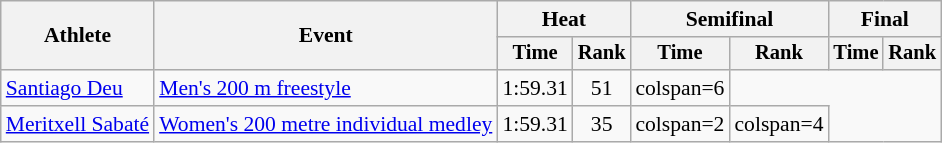<table class=wikitable style=font-size:90%;text-align:center>
<tr>
<th rowspan=2>Athlete</th>
<th rowspan=2>Event</th>
<th colspan=2>Heat</th>
<th colspan=2>Semifinal</th>
<th colspan=2>Final</th>
</tr>
<tr style=font-size:95%>
<th>Time</th>
<th>Rank</th>
<th>Time</th>
<th>Rank</th>
<th>Time</th>
<th>Rank</th>
</tr>
<tr>
<td align=left><a href='#'>Santiago Deu</a></td>
<td align=left><a href='#'>Men's 200 m freestyle</a></td>
<td>1:59.31</td>
<td>51</td>
<td>colspan=6 </td>
</tr>
<tr>
<td align=left><a href='#'>Meritxell Sabaté</a></td>
<td align=left><a href='#'>Women's 200 metre individual medley</a></td>
<td>1:59.31</td>
<td>35</td>
<td>colspan=2 </td>
<td>colspan=4 </td>
</tr>
</table>
